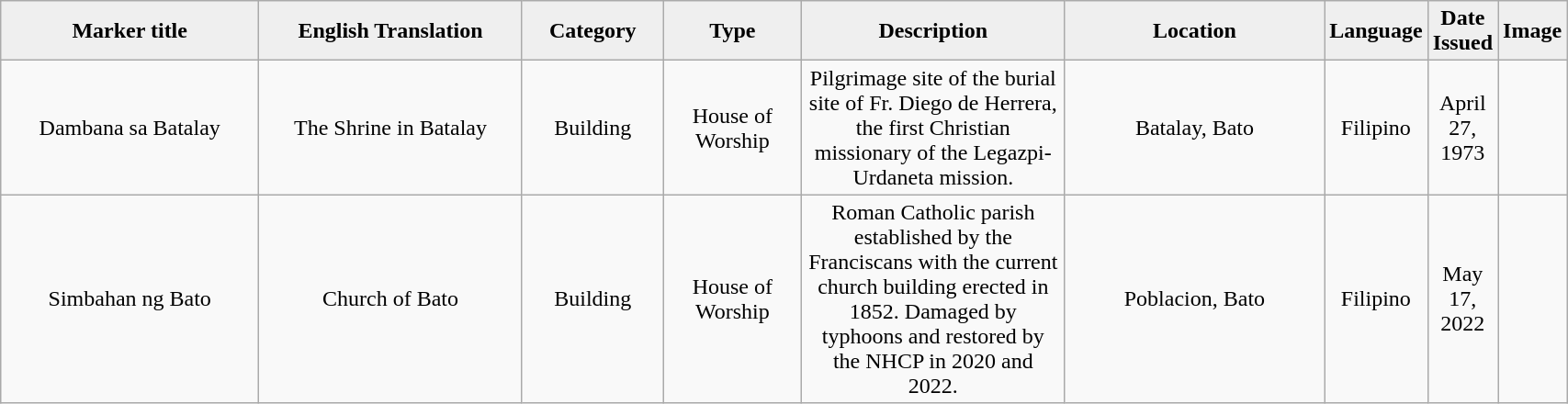<table class="wikitable" style="width:90%; text-align:center;">
<tr>
<th style="width:20%; background:#efefef;">Marker title</th>
<th style="width:20%; background:#efefef;">English Translation</th>
<th style="width:10%; background:#efefef;">Category</th>
<th style="width:10%; background:#efefef;">Type</th>
<th style="width:20%; background:#efefef;">Description</th>
<th style="width:20%; background:#efefef;">Location</th>
<th style="width:10%; background:#efefef;">Language</th>
<th style="width:10%; background:#efefef;">Date Issued</th>
<th style="width:10%; background:#efefef;">Image</th>
</tr>
<tr>
<td>Dambana sa Batalay</td>
<td>The Shrine in Batalay</td>
<td>Building</td>
<td>House of Worship</td>
<td>Pilgrimage site of the burial site of Fr. Diego de Herrera, the first Christian missionary of the Legazpi-Urdaneta mission.</td>
<td>Batalay, Bato</td>
<td>Filipino</td>
<td>April 27, 1973</td>
<td></td>
</tr>
<tr>
<td>Simbahan ng Bato</td>
<td>Church of Bato</td>
<td>Building</td>
<td>House of Worship</td>
<td>Roman Catholic parish established by the Franciscans with the current church building erected in 1852. Damaged by typhoons and restored by the NHCP in 2020 and 2022.</td>
<td>Poblacion, Bato</td>
<td>Filipino</td>
<td>May 17, 2022</td>
<td></td>
</tr>
</table>
